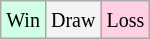<table class="wikitable">
<tr>
<td style="background-color: #d0ffe3;"><small>Win</small></td>
<td style="background-color: #f3f3f3;"><small>Draw</small></td>
<td style="background-color: #ffd0e3;"><small>Loss</small></td>
</tr>
</table>
